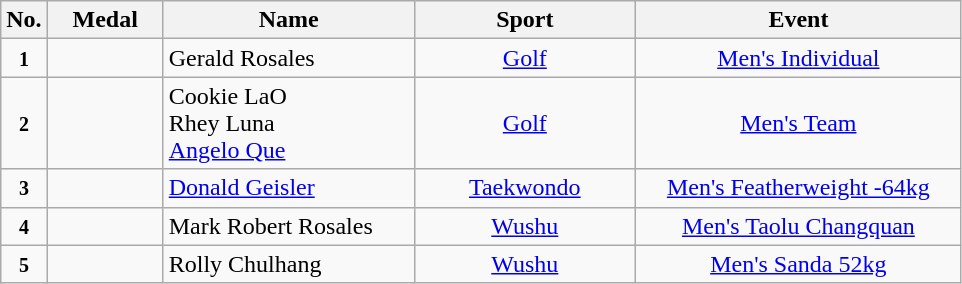<table class="wikitable" style="font-size:100%; text-align:center;">
<tr>
<th width="10">No.</th>
<th width="70">Medal</th>
<th width="160">Name</th>
<th width="140">Sport</th>
<th width="210">Event</th>
</tr>
<tr>
<td><small><strong>1</strong></small></td>
<td></td>
<td align=left>Gerald Rosales</td>
<td> <a href='#'>Golf</a></td>
<td><a href='#'>Men's Individual</a></td>
</tr>
<tr>
<td><small><strong>2</strong></small></td>
<td></td>
<td align=left>Cookie LaO<br>Rhey Luna<br><a href='#'>Angelo Que</a></td>
<td> <a href='#'>Golf</a></td>
<td><a href='#'>Men's Team</a></td>
</tr>
<tr>
<td><small><strong>3</strong></small></td>
<td></td>
<td align=left><a href='#'>Donald Geisler</a></td>
<td> <a href='#'>Taekwondo</a></td>
<td><a href='#'>Men's Featherweight -64kg</a></td>
</tr>
<tr>
<td><small><strong>4</strong></small></td>
<td></td>
<td align=left>Mark Robert Rosales</td>
<td> <a href='#'>Wushu</a></td>
<td><a href='#'>Men's Taolu Changquan</a></td>
</tr>
<tr>
<td><small><strong>5</strong></small></td>
<td></td>
<td align=left>Rolly Chulhang</td>
<td> <a href='#'>Wushu</a></td>
<td><a href='#'>Men's Sanda 52kg</a></td>
</tr>
</table>
